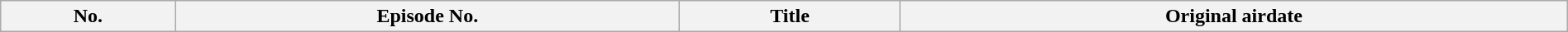<table class="wikitable plainrowheaders" style="width:100%; margin:auto;">
<tr>
<th>No.</th>
<th>Episode No.</th>
<th>Title</th>
<th>Original airdate<br></th>
</tr>
</table>
